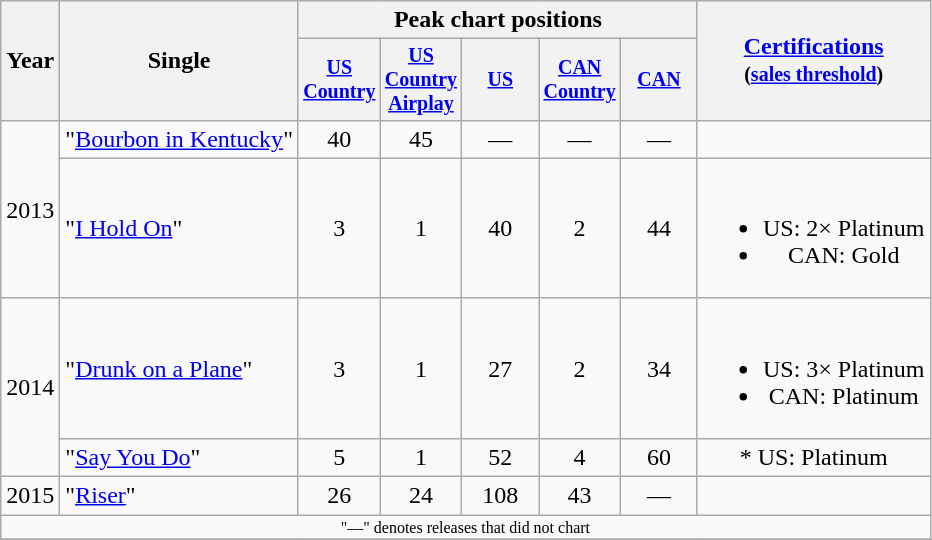<table class="wikitable" style="text-align:center;">
<tr>
<th rowspan="2">Year</th>
<th rowspan="2">Single</th>
<th colspan="5">Peak chart positions</th>
<th rowspan="2" style"width:8em;"><a href='#'>Certifications</a><br><small>(<a href='#'>sales threshold</a>)</small></th>
</tr>
<tr style="font-size:smaller;">
<th width="45"><a href='#'>US Country</a><br></th>
<th width="45"><a href='#'>US Country Airplay</a><br></th>
<th width="45"><a href='#'>US</a><br></th>
<th width="45"><a href='#'>CAN Country</a><br></th>
<th width="45"><a href='#'>CAN</a><br></th>
</tr>
<tr>
<td rowspan="2">2013</td>
<td align="left">"<a href='#'>Bourbon in Kentucky</a>"</td>
<td>40</td>
<td>45</td>
<td>—</td>
<td>—</td>
<td>—</td>
<td></td>
</tr>
<tr>
<td align="left">"<a href='#'>I Hold On</a>"</td>
<td>3</td>
<td>1</td>
<td>40</td>
<td>2</td>
<td>44</td>
<td><br><ul><li>US: 2× Platinum</li><li>CAN: Gold</li></ul></td>
</tr>
<tr>
<td rowspan="2">2014</td>
<td align="left">"<a href='#'>Drunk on a Plane</a>"</td>
<td>3</td>
<td>1</td>
<td>27</td>
<td>2</td>
<td>34</td>
<td><br><ul><li>US: 3× Platinum</li><li>CAN: Platinum</li></ul></td>
</tr>
<tr>
<td align="left">"<a href='#'>Say You Do</a>"</td>
<td>5</td>
<td>1</td>
<td>52</td>
<td>4</td>
<td>60</td>
<td>* US: Platinum</td>
</tr>
<tr>
<td>2015</td>
<td align="left">"<a href='#'>Riser</a>"</td>
<td>26</td>
<td>24</td>
<td>108</td>
<td>43</td>
<td>—</td>
<td></td>
</tr>
<tr>
<td colspan="8" style="font-size:8pt">"—" denotes releases that did not chart</td>
</tr>
<tr>
</tr>
</table>
